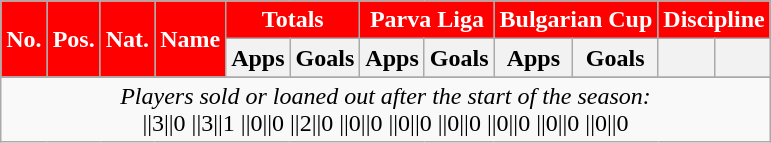<table class="wikitable sortable" style="text-align:center">
<tr>
<th rowspan=2 style="background:red; color:white;">No.</th>
<th rowspan=2 style="background:red; color:white;">Pos.</th>
<th rowspan=2 style="background:red; color:white;">Nat.</th>
<th rowspan=2 style="background:red; color:white;">Name</th>
<th colspan=2 style="background:red; color:white;">Totals</th>
<th colspan=2 style="background:red; color:white;">Parva Liga</th>
<th colspan=2 style="background:red; color:white;">Bulgarian Cup</th>
<th colspan=2 style="background:red; color:white;">Discipline</th>
</tr>
<tr>
<th>Apps</th>
<th>Goals</th>
<th>Apps</th>
<th>Goals</th>
<th>Apps</th>
<th>Goals</th>
<th></th>
<th></th>
</tr>
<tr>
</tr>
<tr>
<td colspan=14><em>Players sold or loaned out after the start of the season:</em><br>||3||0
||3||1
||0||0
||2||0
||0||0
||0||0
||0||0
||0||0
||0||0
||0||0</td>
</tr>
</table>
